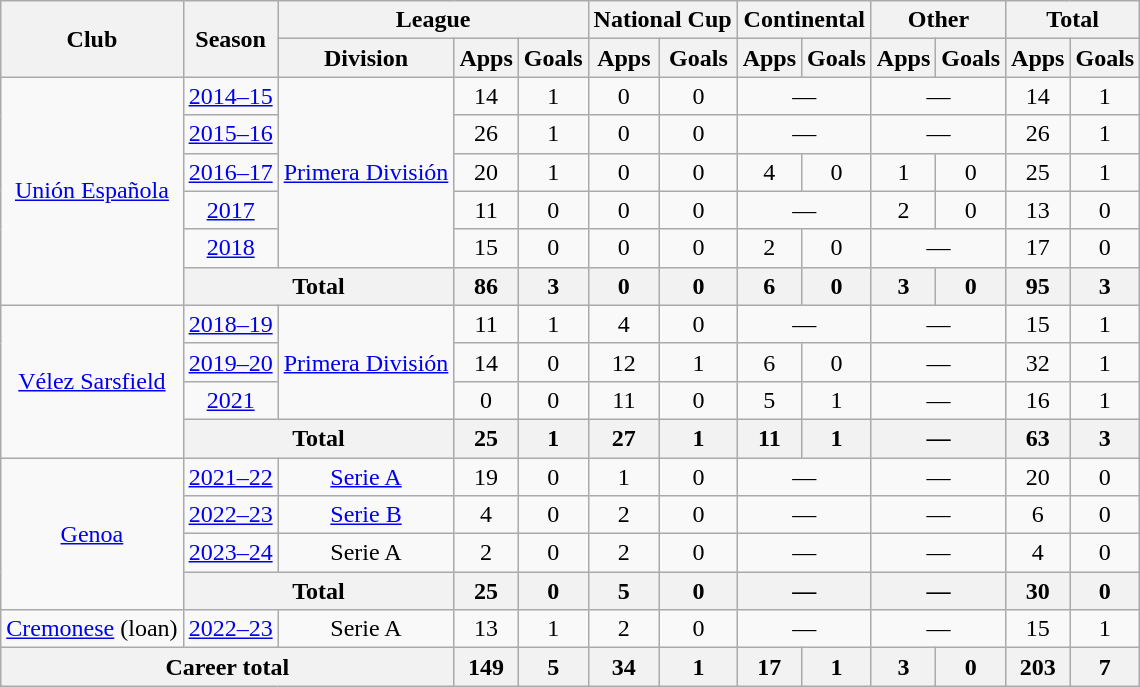<table class="wikitable" style="text-align:center">
<tr>
<th rowspan="2">Club</th>
<th rowspan="2">Season</th>
<th colspan="3">League</th>
<th colspan="2">National Cup</th>
<th colspan="2">Continental</th>
<th colspan="2">Other</th>
<th colspan="2">Total</th>
</tr>
<tr>
<th>Division</th>
<th>Apps</th>
<th>Goals</th>
<th>Apps</th>
<th>Goals</th>
<th>Apps</th>
<th>Goals</th>
<th>Apps</th>
<th>Goals</th>
<th>Apps</th>
<th>Goals</th>
</tr>
<tr>
<td rowspan="6"><a href='#'>Unión Española</a></td>
<td><a href='#'>2014–15</a></td>
<td rowspan="5"><a href='#'>Primera División</a></td>
<td>14</td>
<td>1</td>
<td>0</td>
<td>0</td>
<td colspan="2">—</td>
<td colspan="2">—</td>
<td>14</td>
<td>1</td>
</tr>
<tr>
<td><a href='#'>2015–16</a></td>
<td>26</td>
<td>1</td>
<td>0</td>
<td>0</td>
<td colspan="2">—</td>
<td colspan="2">—</td>
<td>26</td>
<td>1</td>
</tr>
<tr>
<td><a href='#'>2016–17</a></td>
<td>20</td>
<td>1</td>
<td>0</td>
<td>0</td>
<td>4</td>
<td>0</td>
<td>1</td>
<td>0</td>
<td>25</td>
<td>1</td>
</tr>
<tr>
<td><a href='#'>2017</a></td>
<td>11</td>
<td>0</td>
<td>0</td>
<td>0</td>
<td colspan="2">—</td>
<td>2</td>
<td>0</td>
<td>13</td>
<td>0</td>
</tr>
<tr>
<td><a href='#'>2018</a></td>
<td>15</td>
<td>0</td>
<td>0</td>
<td>0</td>
<td>2</td>
<td>0</td>
<td colspan="2">—</td>
<td>17</td>
<td>0</td>
</tr>
<tr>
<th colspan="2">Total</th>
<th>86</th>
<th>3</th>
<th>0</th>
<th>0</th>
<th>6</th>
<th>0</th>
<th>3</th>
<th>0</th>
<th>95</th>
<th>3</th>
</tr>
<tr>
<td rowspan="4"><a href='#'>Vélez Sarsfield</a></td>
<td><a href='#'>2018–19</a></td>
<td rowspan="3"><a href='#'>Primera División</a></td>
<td>11</td>
<td>1</td>
<td>4</td>
<td>0</td>
<td colspan="2">—</td>
<td colspan="2">—</td>
<td>15</td>
<td>1</td>
</tr>
<tr>
<td><a href='#'>2019–20</a></td>
<td>14</td>
<td>0</td>
<td>12</td>
<td>1</td>
<td>6</td>
<td>0</td>
<td colspan="2">—</td>
<td>32</td>
<td>1</td>
</tr>
<tr>
<td><a href='#'>2021</a></td>
<td>0</td>
<td>0</td>
<td>11</td>
<td>0</td>
<td>5</td>
<td>1</td>
<td colspan="2">—</td>
<td>16</td>
<td>1</td>
</tr>
<tr>
<th colspan="2">Total</th>
<th>25</th>
<th>1</th>
<th>27</th>
<th>1</th>
<th>11</th>
<th>1</th>
<th colspan="2">—</th>
<th>63</th>
<th>3</th>
</tr>
<tr>
<td rowspan="4"><a href='#'>Genoa</a></td>
<td><a href='#'>2021–22</a></td>
<td><a href='#'>Serie A</a></td>
<td>19</td>
<td>0</td>
<td>1</td>
<td>0</td>
<td colspan="2">—</td>
<td colspan="2">—</td>
<td>20</td>
<td>0</td>
</tr>
<tr>
<td><a href='#'>2022–23</a></td>
<td><a href='#'>Serie B</a></td>
<td>4</td>
<td>0</td>
<td>2</td>
<td>0</td>
<td colspan="2">—</td>
<td colspan="2">—</td>
<td>6</td>
<td>0</td>
</tr>
<tr>
<td><a href='#'>2023–24</a></td>
<td>Serie A</td>
<td>2</td>
<td>0</td>
<td>2</td>
<td>0</td>
<td colspan="2">—</td>
<td colspan="2">—</td>
<td>4</td>
<td>0</td>
</tr>
<tr>
<th colspan="2">Total</th>
<th>25</th>
<th>0</th>
<th>5</th>
<th>0</th>
<th colspan="2">—</th>
<th colspan="2">—</th>
<th>30</th>
<th>0</th>
</tr>
<tr>
<td><a href='#'>Cremonese</a> (loan)</td>
<td><a href='#'>2022–23</a></td>
<td>Serie A</td>
<td>13</td>
<td>1</td>
<td>2</td>
<td>0</td>
<td colspan="2">—</td>
<td colspan="2">—</td>
<td>15</td>
<td>1</td>
</tr>
<tr>
<th colspan="3">Career total</th>
<th>149</th>
<th>5</th>
<th>34</th>
<th>1</th>
<th>17</th>
<th>1</th>
<th>3</th>
<th>0</th>
<th>203</th>
<th>7</th>
</tr>
</table>
